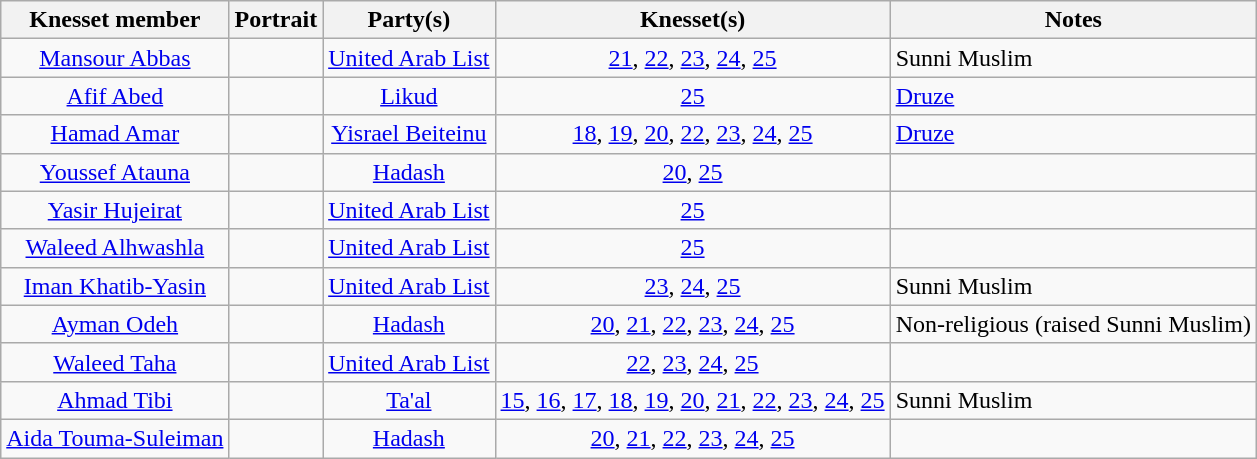<table class="sortable wikitable" id="current" style="text-align:center">
<tr>
<th>Knesset member</th>
<th>Portrait</th>
<th>Party(s)</th>
<th>Knesset(s)</th>
<th>Notes</th>
</tr>
<tr>
<td><a href='#'>Mansour Abbas</a></td>
<td></td>
<td><a href='#'>United Arab List</a></td>
<td><a href='#'>21</a>, <a href='#'>22</a>, <a href='#'>23</a>, <a href='#'>24</a>, <a href='#'>25</a></td>
<td align=left>Sunni Muslim</td>
</tr>
<tr>
<td><a href='#'>Afif Abed</a></td>
<td></td>
<td><a href='#'>Likud</a></td>
<td><a href='#'>25</a></td>
<td align=left><a href='#'>Druze</a></td>
</tr>
<tr>
<td><a href='#'>Hamad Amar</a></td>
<td></td>
<td><a href='#'>Yisrael Beiteinu</a></td>
<td><a href='#'>18</a>, <a href='#'>19</a>, <a href='#'>20</a>, <a href='#'>22</a>, <a href='#'>23</a>, <a href='#'>24</a>, <a href='#'>25</a></td>
<td align=left><a href='#'>Druze</a></td>
</tr>
<tr>
<td><a href='#'>Youssef Atauna</a></td>
<td></td>
<td><a href='#'>Hadash</a></td>
<td><a href='#'>20</a>, <a href='#'>25</a></td>
<td></td>
</tr>
<tr>
<td><a href='#'>Yasir Hujeirat</a></td>
<td></td>
<td><a href='#'>United Arab List</a></td>
<td><a href='#'>25</a></td>
<td></td>
</tr>
<tr>
<td><a href='#'>Waleed Alhwashla</a></td>
<td></td>
<td><a href='#'>United Arab List</a></td>
<td><a href='#'>25</a></td>
<td></td>
</tr>
<tr>
<td><a href='#'>Iman Khatib-Yasin</a></td>
<td></td>
<td><a href='#'>United Arab List</a></td>
<td><a href='#'>23</a>, <a href='#'>24</a>, <a href='#'>25</a></td>
<td align=left>Sunni Muslim</td>
</tr>
<tr>
<td><a href='#'>Ayman Odeh</a></td>
<td></td>
<td><a href='#'>Hadash</a></td>
<td><a href='#'>20</a>, <a href='#'>21</a>, <a href='#'>22</a>, <a href='#'>23</a>, <a href='#'>24</a>, <a href='#'>25</a></td>
<td align=left>Non-religious (raised Sunni Muslim)</td>
</tr>
<tr>
<td><a href='#'>Waleed Taha</a></td>
<td></td>
<td><a href='#'>United Arab List</a></td>
<td><a href='#'>22</a>, <a href='#'>23</a>, <a href='#'>24</a>, <a href='#'>25</a></td>
<td align=left></td>
</tr>
<tr>
<td><a href='#'>Ahmad Tibi</a></td>
<td></td>
<td><a href='#'>Ta'al</a></td>
<td><a href='#'>15</a>, <a href='#'>16</a>, <a href='#'>17</a>, <a href='#'>18</a>, <a href='#'>19</a>, <a href='#'>20</a>, <a href='#'>21</a>, <a href='#'>22</a>, <a href='#'>23</a>, <a href='#'>24</a>, <a href='#'>25</a></td>
<td align=left>Sunni Muslim</td>
</tr>
<tr>
<td><a href='#'>Aida Touma-Suleiman</a></td>
<td></td>
<td><a href='#'>Hadash</a></td>
<td><a href='#'>20</a>, <a href='#'>21</a>, <a href='#'>22</a>, <a href='#'>23</a>, <a href='#'>24</a>, <a href='#'>25</a></td>
<td align=left></td>
</tr>
</table>
